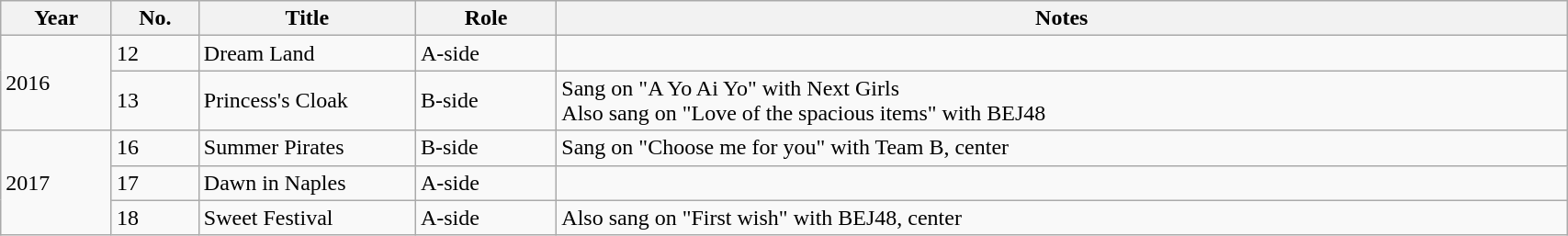<table class="wikitable sortable" style="width:90%;">
<tr>
<th>Year</th>
<th data-sort-type="number">No.</th>
<th style="width:150px;">Title</th>
<th>Role</th>
<th class="unsortable">Notes</th>
</tr>
<tr>
<td rowspan="2">2016</td>
<td>12</td>
<td>Dream Land</td>
<td>A-side</td>
<td></td>
</tr>
<tr>
<td>13</td>
<td>Princess's Cloak</td>
<td>B-side</td>
<td>Sang on "A Yo Ai Yo" with Next Girls <br> Also sang on "Love of the spacious items" with BEJ48</td>
</tr>
<tr>
<td rowspan="3">2017</td>
<td>16</td>
<td>Summer Pirates</td>
<td>B-side</td>
<td>Sang on "Choose me for you" with Team B, center</td>
</tr>
<tr>
<td>17</td>
<td>Dawn in Naples</td>
<td>A-side</td>
<td></td>
</tr>
<tr>
<td>18</td>
<td>Sweet Festival</td>
<td>A-side</td>
<td>Also sang on "First wish" with BEJ48, center</td>
</tr>
</table>
